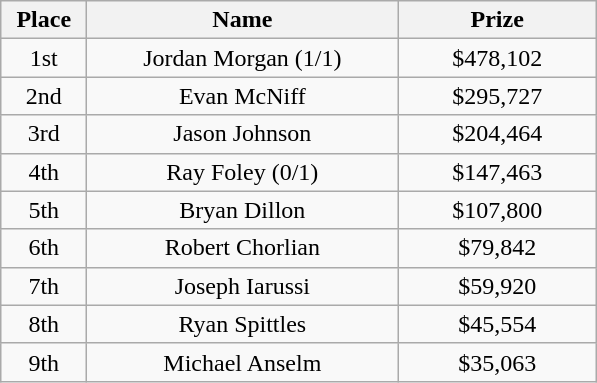<table class="wikitable">
<tr>
<th width="50">Place</th>
<th width="200">Name</th>
<th width="125">Prize</th>
</tr>
<tr>
<td align = "center">1st</td>
<td align = "center">Jordan Morgan (1/1)</td>
<td align = "center">$478,102</td>
</tr>
<tr>
<td align = "center">2nd</td>
<td align = "center">Evan McNiff</td>
<td align = "center">$295,727</td>
</tr>
<tr>
<td align = "center">3rd</td>
<td align = "center">Jason Johnson</td>
<td align = "center">$204,464</td>
</tr>
<tr>
<td align = "center">4th</td>
<td align = "center">Ray Foley (0/1)</td>
<td align = "center">$147,463</td>
</tr>
<tr>
<td align = "center">5th</td>
<td align = "center">Bryan Dillon</td>
<td align = "center">$107,800</td>
</tr>
<tr>
<td align = "center">6th</td>
<td align = "center">Robert Chorlian</td>
<td align = "center">$79,842</td>
</tr>
<tr>
<td align = "center">7th</td>
<td align = "center">Joseph Iarussi</td>
<td align = "center">$59,920</td>
</tr>
<tr>
<td align = "center">8th</td>
<td align = "center">Ryan Spittles</td>
<td align = "center">$45,554</td>
</tr>
<tr>
<td align = "center">9th</td>
<td align = "center">Michael Anselm</td>
<td align = "center">$35,063</td>
</tr>
</table>
